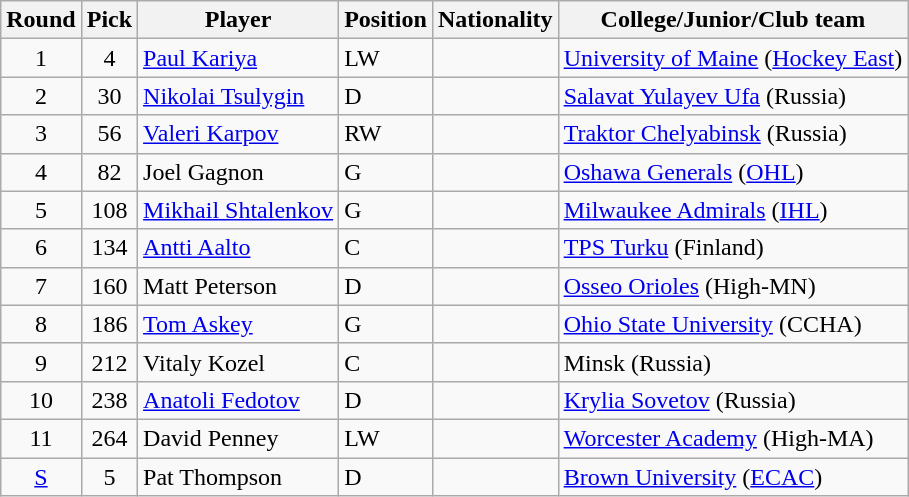<table class="wikitable">
<tr>
<th bgcolor="#DDDDFF">Round</th>
<th bgcolor="#DDDDFF">Pick</th>
<th bgcolor="#DDDDFF">Player</th>
<th bgcolor="#DDDDFF">Position</th>
<th bgcolor="#DDDDFF">Nationality</th>
<th bgcolor="#DDDDFF">College/Junior/Club team</th>
</tr>
<tr>
<td style="text-align:center;">1</td>
<td style="text-align:center;">4</td>
<td><a href='#'>Paul Kariya</a></td>
<td>LW</td>
<td></td>
<td><a href='#'>University of Maine</a> (<a href='#'>Hockey East</a>)</td>
</tr>
<tr>
<td style="text-align:center;">2</td>
<td style="text-align:center;">30</td>
<td><a href='#'>Nikolai Tsulygin</a></td>
<td>D</td>
<td></td>
<td><a href='#'>Salavat Yulayev Ufa</a> (Russia)</td>
</tr>
<tr>
<td style="text-align:center;">3</td>
<td style="text-align:center;">56</td>
<td><a href='#'>Valeri Karpov</a></td>
<td>RW</td>
<td></td>
<td><a href='#'>Traktor Chelyabinsk</a> (Russia)</td>
</tr>
<tr>
<td style="text-align:center;">4</td>
<td style="text-align:center;">82</td>
<td>Joel Gagnon</td>
<td>G</td>
<td></td>
<td><a href='#'>Oshawa Generals</a> (<a href='#'>OHL</a>)</td>
</tr>
<tr>
<td style="text-align:center;">5</td>
<td style="text-align:center;">108</td>
<td><a href='#'>Mikhail Shtalenkov</a></td>
<td>G</td>
<td></td>
<td><a href='#'>Milwaukee Admirals</a> (<a href='#'>IHL</a>)</td>
</tr>
<tr>
<td style="text-align:center;">6</td>
<td style="text-align:center;">134</td>
<td><a href='#'>Antti Aalto</a></td>
<td>C</td>
<td></td>
<td><a href='#'>TPS Turku</a> (Finland)</td>
</tr>
<tr>
<td style="text-align:center;">7</td>
<td style="text-align:center;">160</td>
<td>Matt Peterson</td>
<td>D</td>
<td></td>
<td><a href='#'>Osseo Orioles</a> (High-MN)</td>
</tr>
<tr>
<td style="text-align:center;">8</td>
<td style="text-align:center;">186</td>
<td><a href='#'>Tom Askey</a></td>
<td>G</td>
<td></td>
<td><a href='#'>Ohio State University</a> (CCHA)</td>
</tr>
<tr>
<td style="text-align:center;">9</td>
<td style="text-align:center;">212</td>
<td>Vitaly Kozel</td>
<td>C</td>
<td></td>
<td>Minsk (Russia)</td>
</tr>
<tr>
<td style="text-align:center;">10</td>
<td style="text-align:center;">238</td>
<td><a href='#'>Anatoli Fedotov</a></td>
<td>D</td>
<td></td>
<td><a href='#'>Krylia Sovetov</a> (Russia)</td>
</tr>
<tr>
<td style="text-align:center;">11</td>
<td style="text-align:center;">264</td>
<td>David Penney</td>
<td>LW</td>
<td></td>
<td><a href='#'>Worcester Academy</a> (High-MA)</td>
</tr>
<tr>
<td style="text-align:center;"><a href='#'>S</a></td>
<td style="text-align:center;">5</td>
<td>Pat Thompson</td>
<td>D</td>
<td></td>
<td><a href='#'>Brown University</a> (<a href='#'>ECAC</a>)</td>
</tr>
</table>
